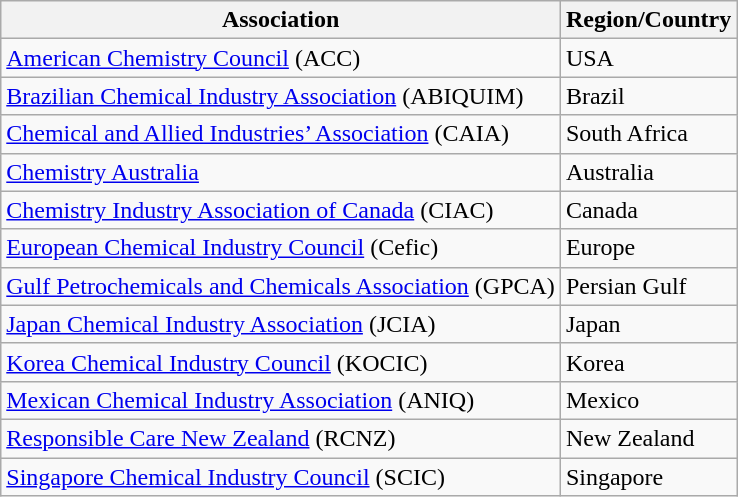<table class="wikitable sortable">
<tr>
<th>Association</th>
<th>Region/Country</th>
</tr>
<tr>
<td><a href='#'>American Chemistry Council</a> (ACC)</td>
<td>USA</td>
</tr>
<tr>
<td><a href='#'>Brazilian Chemical Industry Association</a> (ABIQUIM)</td>
<td>Brazil</td>
</tr>
<tr>
<td><a href='#'>Chemical and Allied Industries’ Association</a> (CAIA)</td>
<td>South Africa</td>
</tr>
<tr>
<td><a href='#'>Chemistry Australia</a></td>
<td>Australia</td>
</tr>
<tr>
<td><a href='#'>Chemistry Industry Association of Canada</a> (CIAC)</td>
<td>Canada</td>
</tr>
<tr>
<td><a href='#'>European Chemical Industry Council</a> (Cefic)</td>
<td>Europe</td>
</tr>
<tr>
<td><a href='#'>Gulf Petrochemicals and Chemicals Association</a> (GPCA)</td>
<td>Persian Gulf</td>
</tr>
<tr>
<td><a href='#'>Japan Chemical Industry Association</a> (JCIA)</td>
<td>Japan</td>
</tr>
<tr>
<td><a href='#'>Korea Chemical Industry Council</a> (KOCIC)</td>
<td>Korea</td>
</tr>
<tr>
<td><a href='#'>Mexican Chemical Industry Association</a> (ANIQ)</td>
<td>Mexico</td>
</tr>
<tr>
<td><a href='#'>Responsible Care New Zealand</a> (RCNZ)</td>
<td>New Zealand</td>
</tr>
<tr>
<td><a href='#'>Singapore Chemical Industry Council</a> (SCIC)</td>
<td>Singapore</td>
</tr>
</table>
